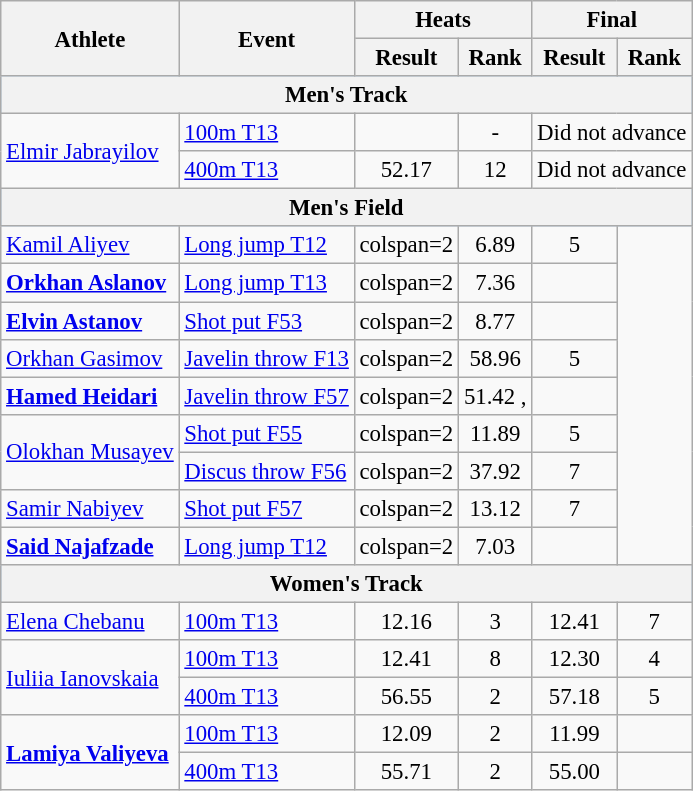<table class=wikitable style="font-size:95%">
<tr>
<th rowspan="2">Athlete</th>
<th rowspan="2">Event</th>
<th colspan="2">Heats</th>
<th colspan="3">Final</th>
</tr>
<tr>
<th>Result</th>
<th>Rank</th>
<th>Result</th>
<th>Rank</th>
</tr>
<tr style="background:#9acdff;">
<th colspan=7>Men's Track</th>
</tr>
<tr align=center>
<td align=left rowspan=2><a href='#'>Elmir Jabrayilov</a></td>
<td align=left><a href='#'>100m T13</a></td>
<td></td>
<td>-</td>
<td colspan=2>Did not advance</td>
</tr>
<tr align=center>
<td align=left><a href='#'>400m T13</a></td>
<td>52.17</td>
<td>12</td>
<td colspan=2>Did not advance</td>
</tr>
<tr style="background:#9acdff;">
<th colspan=7>Men's Field</th>
</tr>
<tr align=center>
<td align=left><a href='#'>Kamil Aliyev</a></td>
<td align=left><a href='#'>Long jump T12</a></td>
<td>colspan=2 </td>
<td>6.89</td>
<td>5</td>
</tr>
<tr align=center>
<td align=left><strong><a href='#'>Orkhan Aslanov</a></strong></td>
<td align=left><a href='#'>Long jump T13</a></td>
<td>colspan=2 </td>
<td>7.36 <strong></strong></td>
<td></td>
</tr>
<tr align=center>
<td align=left><strong><a href='#'>Elvin Astanov</a></strong></td>
<td align=left><a href='#'>Shot put F53</a></td>
<td>colspan=2 </td>
<td>8.77 <strong></strong></td>
<td></td>
</tr>
<tr align=center>
<td align=left><a href='#'>Orkhan Gasimov</a></td>
<td align=left><a href='#'>Javelin throw F13</a></td>
<td>colspan=2 </td>
<td>58.96</td>
<td>5</td>
</tr>
<tr align=center>
<td align=left><strong><a href='#'>Hamed Heidari</a></strong></td>
<td align=left><a href='#'>Javelin throw F57</a></td>
<td>colspan=2 </td>
<td>51.42 <strong></strong>, <strong></strong></td>
<td></td>
</tr>
<tr align=center>
<td align=left rowspan=2><a href='#'>Olokhan Musayev</a></td>
<td align=left><a href='#'>Shot put F55</a></td>
<td>colspan=2 </td>
<td>11.89</td>
<td>5</td>
</tr>
<tr align=center>
<td align=left><a href='#'>Discus throw F56</a></td>
<td>colspan=2 </td>
<td>37.92</td>
<td>7</td>
</tr>
<tr align=center>
<td align=left><a href='#'>Samir Nabiyev</a></td>
<td align=left><a href='#'>Shot put F57</a></td>
<td>colspan=2 </td>
<td>13.12</td>
<td>7</td>
</tr>
<tr align=center>
<td align=left><strong><a href='#'>Said Najafzade</a></strong></td>
<td align=left><a href='#'>Long jump T12</a></td>
<td>colspan=2 </td>
<td>7.03</td>
<td></td>
</tr>
<tr style="background:#9acdff;">
<th colspan=7>Women's Track</th>
</tr>
<tr align=center>
<td align=left><a href='#'>Elena Chebanu</a></td>
<td align=left><a href='#'>100m T13</a></td>
<td>12.16</td>
<td>3 <strong></strong></td>
<td>12.41</td>
<td>7</td>
</tr>
<tr align=center>
<td align=left rowspan=2><a href='#'>Iuliia Ianovskaia</a></td>
<td align=left><a href='#'>100m T13</a></td>
<td>12.41</td>
<td>8 <strong></strong></td>
<td>12.30</td>
<td>4</td>
</tr>
<tr align=center>
<td align=left><a href='#'>400m T13</a></td>
<td>56.55</td>
<td>2 <strong></strong></td>
<td>57.18</td>
<td>5</td>
</tr>
<tr align=center>
<td align=left rowspan=2><strong><a href='#'>Lamiya Valiyeva</a></strong></td>
<td align=left><a href='#'>100m T13</a></td>
<td>12.09</td>
<td>2 <strong></strong></td>
<td>11.99</td>
<td></td>
</tr>
<tr align=center>
<td align=left><a href='#'>400m T13</a></td>
<td>55.71</td>
<td>2 <strong></strong></td>
<td>55.00 <strong></strong></td>
<td></td>
</tr>
</table>
